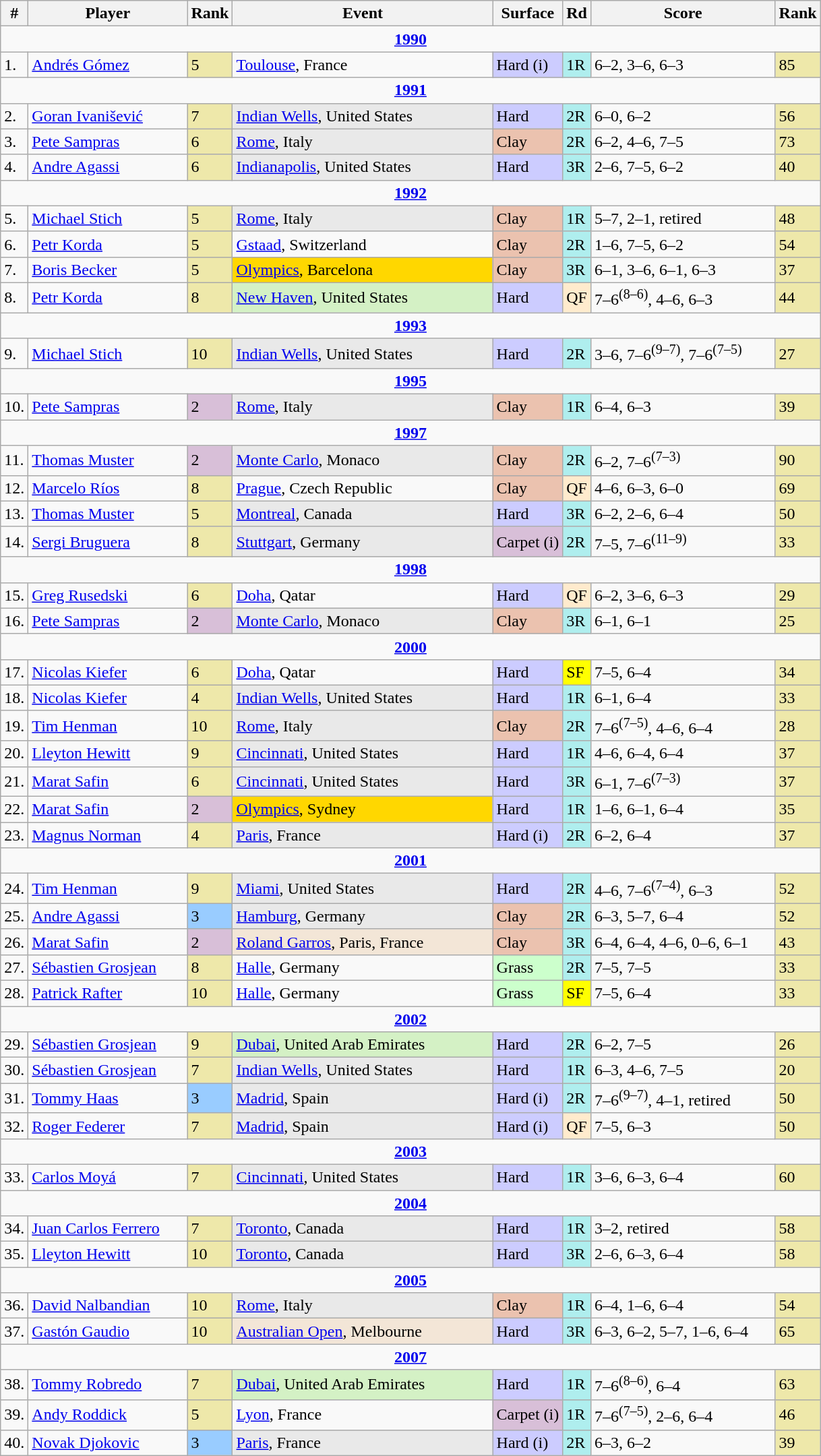<table class="wikitable sortable">
<tr>
<th>#</th>
<th width=150>Player</th>
<th>Rank</th>
<th width=250>Event</th>
<th>Surface</th>
<th>Rd</th>
<th width=175>Score</th>
<th>Rank</th>
</tr>
<tr>
<td colspan=8 style=text-align:center><strong><a href='#'>1990</a></strong></td>
</tr>
<tr>
<td>1.</td>
<td> <a href='#'>Andrés Gómez</a></td>
<td bgcolor="#eee8aa">5</td>
<td><a href='#'>Toulouse</a>, France</td>
<td bgcolor="#ccccff">Hard (i)</td>
<td bgcolor="#afeeee">1R</td>
<td>6–2, 3–6, 6–3</td>
<td bgcolor="#eee8aa">85</td>
</tr>
<tr>
<td colspan=8 style=text-align:center><strong><a href='#'>1991</a></strong></td>
</tr>
<tr>
<td>2.</td>
<td> <a href='#'>Goran Ivanišević</a></td>
<td bgcolor="#eee8aa">7</td>
<td bgcolor="#e9e9e9"><a href='#'>Indian Wells</a>, United States</td>
<td bgcolor="#ccccff">Hard</td>
<td bgcolor="#afeeee">2R</td>
<td>6–0, 6–2</td>
<td bgcolor="#eee8aa">56</td>
</tr>
<tr>
<td>3.</td>
<td> <a href='#'>Pete Sampras</a></td>
<td bgcolor="#eee8aa">6</td>
<td bgcolor="#e9e9e9"><a href='#'>Rome</a>, Italy</td>
<td bgcolor="#ebc2af">Clay</td>
<td bgcolor="#afeeee">2R</td>
<td>6–2, 4–6, 7–5</td>
<td bgcolor="#eee8aa">73</td>
</tr>
<tr>
<td>4.</td>
<td> <a href='#'>Andre Agassi</a></td>
<td bgcolor="#eee8aa">6</td>
<td bgcolor="#e9e9e9"><a href='#'>Indianapolis</a>, United States</td>
<td bgcolor="#ccccff">Hard</td>
<td bgcolor="#afeeee">3R</td>
<td>2–6, 7–5, 6–2</td>
<td bgcolor="#eee8aa">40</td>
</tr>
<tr>
<td colspan=8 style=text-align:center><strong><a href='#'>1992</a></strong></td>
</tr>
<tr>
<td>5.</td>
<td> <a href='#'>Michael Stich</a></td>
<td bgcolor="#eee8aa">5</td>
<td bgcolor="#e9e9e9"><a href='#'>Rome</a>, Italy</td>
<td bgcolor="#ebc2af">Clay</td>
<td bgcolor="#afeeee">1R</td>
<td>5–7, 2–1, retired</td>
<td bgcolor="#eee8aa">48</td>
</tr>
<tr>
<td>6.</td>
<td> <a href='#'>Petr Korda</a></td>
<td bgcolor="#eee8aa">5</td>
<td><a href='#'>Gstaad</a>, Switzerland</td>
<td bgcolor="#ebc2af">Clay</td>
<td bgcolor="#afeeee">2R</td>
<td>1–6, 7–5, 6–2</td>
<td bgcolor="#eee8aa">54</td>
</tr>
<tr>
<td>7.</td>
<td> <a href='#'>Boris Becker</a></td>
<td bgcolor="#eee8aa">5</td>
<td bgcolor=gold><a href='#'>Olympics</a>, Barcelona</td>
<td bgcolor="#ebc2af">Clay</td>
<td bgcolor="#afeeee">3R</td>
<td>6–1, 3–6, 6–1, 6–3</td>
<td bgcolor="#eee8aa">37</td>
</tr>
<tr>
<td>8.</td>
<td> <a href='#'>Petr Korda</a></td>
<td bgcolor="#eee8aa">8</td>
<td bgcolor="#d4f1c5"><a href='#'>New Haven</a>, United States</td>
<td bgcolor="#ccccff">Hard</td>
<td bgcolor="#ffebcd">QF</td>
<td>7–6<sup>(8–6)</sup>, 4–6, 6–3</td>
<td bgcolor="#eee8aa">44</td>
</tr>
<tr>
<td colspan=8 style=text-align:center><strong><a href='#'>1993</a></strong></td>
</tr>
<tr>
<td>9.</td>
<td> <a href='#'>Michael Stich</a></td>
<td bgcolor="#eee8aa">10</td>
<td bgcolor="#e9e9e9"><a href='#'>Indian Wells</a>, United States</td>
<td bgcolor="#ccccff">Hard</td>
<td bgcolor="#afeeee">2R</td>
<td>3–6, 7–6<sup>(9–7)</sup>, 7–6<sup>(7–5)</sup></td>
<td bgcolor="#eee8aa">27</td>
</tr>
<tr>
<td colspan=8 style=text-align:center><strong><a href='#'>1995</a></strong></td>
</tr>
<tr>
<td>10.</td>
<td> <a href='#'>Pete Sampras</a></td>
<td bgcolor=thistle>2</td>
<td bgcolor="#e9e9e9"><a href='#'>Rome</a>, Italy</td>
<td bgcolor="#ebc2af">Clay</td>
<td bgcolor="#afeeee">1R</td>
<td>6–4, 6–3</td>
<td bgcolor="#eee8aa">39</td>
</tr>
<tr>
<td colspan=8 style=text-align:center><strong><a href='#'>1997</a></strong></td>
</tr>
<tr>
<td>11.</td>
<td> <a href='#'>Thomas Muster</a></td>
<td bgcolor=thistle>2</td>
<td bgcolor="#e9e9e9"><a href='#'>Monte Carlo</a>, Monaco</td>
<td bgcolor="#ebc2af">Clay</td>
<td bgcolor="#afeeee">2R</td>
<td>6–2, 7–6<sup>(7–3)</sup></td>
<td bgcolor="#eee8aa">90</td>
</tr>
<tr>
<td>12.</td>
<td> <a href='#'>Marcelo Ríos</a></td>
<td bgcolor="#eee8aa">8</td>
<td><a href='#'>Prague</a>, Czech Republic</td>
<td bgcolor="#ebc2af">Clay</td>
<td bgcolor="#ffebcd">QF</td>
<td>4–6, 6–3, 6–0</td>
<td bgcolor="#eee8aa">69</td>
</tr>
<tr>
<td>13.</td>
<td> <a href='#'>Thomas Muster</a></td>
<td bgcolor="#eee8aa">5</td>
<td bgcolor="#e9e9e9"><a href='#'>Montreal</a>, Canada</td>
<td bgcolor="#ccccff">Hard</td>
<td bgcolor="#afeeee">3R</td>
<td>6–2, 2–6, 6–4</td>
<td bgcolor="#eee8aa">50</td>
</tr>
<tr>
<td>14.</td>
<td> <a href='#'>Sergi Bruguera</a></td>
<td bgcolor="#eee8aa">8</td>
<td bgcolor="#e9e9e9"><a href='#'>Stuttgart</a>, Germany</td>
<td bgcolor=thistle>Carpet (i)</td>
<td bgcolor="#afeeee">2R</td>
<td>7–5, 7–6<sup>(11–9)</sup></td>
<td bgcolor="#eee8aa">33</td>
</tr>
<tr>
<td colspan=8 style=text-align:center><strong><a href='#'>1998</a></strong></td>
</tr>
<tr>
<td>15.</td>
<td> <a href='#'>Greg Rusedski</a></td>
<td bgcolor="#eee8aa">6</td>
<td><a href='#'>Doha</a>, Qatar</td>
<td bgcolor="#ccccff">Hard</td>
<td bgcolor="#ffebcd">QF</td>
<td>6–2, 3–6, 6–3</td>
<td bgcolor="#eee8aa">29</td>
</tr>
<tr>
<td>16.</td>
<td> <a href='#'>Pete Sampras</a></td>
<td bgcolor=thistle>2</td>
<td bgcolor="#e9e9e9"><a href='#'>Monte Carlo</a>, Monaco</td>
<td bgcolor="#ebc2af">Clay</td>
<td bgcolor="#afeeee">3R</td>
<td>6–1, 6–1</td>
<td bgcolor="#eee8aa">25</td>
</tr>
<tr>
<td colspan=8 style=text-align:center><strong><a href='#'>2000</a></strong></td>
</tr>
<tr>
<td>17.</td>
<td> <a href='#'>Nicolas Kiefer</a></td>
<td bgcolor="#eee8aa">6</td>
<td><a href='#'>Doha</a>, Qatar</td>
<td bgcolor="#ccccff">Hard</td>
<td bgcolor=yellow>SF</td>
<td>7–5, 6–4</td>
<td bgcolor="#eee8aa">34</td>
</tr>
<tr>
<td>18.</td>
<td> <a href='#'>Nicolas Kiefer</a></td>
<td bgcolor="#eee8aa">4</td>
<td bgcolor="#e9e9e9"><a href='#'>Indian Wells</a>, United States</td>
<td bgcolor="#ccccff">Hard</td>
<td bgcolor="#afeeee">1R</td>
<td>6–1, 6–4</td>
<td bgcolor="#eee8aa">33</td>
</tr>
<tr>
<td>19.</td>
<td> <a href='#'>Tim Henman</a></td>
<td bgcolor="#eee8aa">10</td>
<td bgcolor="#e9e9e9"><a href='#'>Rome</a>, Italy</td>
<td bgcolor="#ebc2af">Clay</td>
<td bgcolor="#afeeee">2R</td>
<td>7–6<sup>(7–5)</sup>, 4–6, 6–4</td>
<td bgcolor="#eee8aa">28</td>
</tr>
<tr>
<td>20.</td>
<td> <a href='#'>Lleyton Hewitt</a></td>
<td bgcolor="#eee8aa">9</td>
<td bgcolor="#e9e9e9"><a href='#'>Cincinnati</a>, United States</td>
<td bgcolor="#ccccff">Hard</td>
<td bgcolor="#afeeee">1R</td>
<td>4–6, 6–4, 6–4</td>
<td bgcolor="#eee8aa">37</td>
</tr>
<tr>
<td>21.</td>
<td> <a href='#'>Marat Safin</a></td>
<td bgcolor="#eee8aa">6</td>
<td bgcolor="#e9e9e9"><a href='#'>Cincinnati</a>, United States</td>
<td bgcolor="#ccccff">Hard</td>
<td bgcolor="#afeeee">3R</td>
<td>6–1, 7–6<sup>(7–3)</sup></td>
<td bgcolor="#eee8aa">37</td>
</tr>
<tr>
<td>22.</td>
<td> <a href='#'>Marat Safin</a></td>
<td bgcolor=thistle>2</td>
<td bgcolor=gold><a href='#'>Olympics</a>, Sydney</td>
<td bgcolor="#ccccff">Hard</td>
<td bgcolor="#afeeee">1R</td>
<td>1–6, 6–1, 6–4</td>
<td bgcolor="#eee8aa">35</td>
</tr>
<tr>
<td>23.</td>
<td> <a href='#'>Magnus Norman</a></td>
<td bgcolor="#eee8aa">4</td>
<td bgcolor="#e9e9e9"><a href='#'>Paris</a>, France</td>
<td bgcolor="#ccccff">Hard (i)</td>
<td bgcolor="#afeeee">2R</td>
<td>6–2, 6–4</td>
<td bgcolor="#eee8aa">37</td>
</tr>
<tr>
<td colspan=8 style=text-align:center><strong><a href='#'>2001</a></strong></td>
</tr>
<tr>
<td>24.</td>
<td> <a href='#'>Tim Henman</a></td>
<td bgcolor="#eee8aa">9</td>
<td bgcolor="#e9e9e9"><a href='#'>Miami</a>, United States</td>
<td bgcolor="#ccccff">Hard</td>
<td bgcolor="#afeeee">2R</td>
<td>4–6, 7–6<sup>(7–4)</sup>, 6–3</td>
<td bgcolor="#eee8aa">52</td>
</tr>
<tr>
<td>25.</td>
<td> <a href='#'>Andre Agassi</a></td>
<td bgcolor=#9cf>3</td>
<td bgcolor="#e9e9e9"><a href='#'>Hamburg</a>, Germany</td>
<td bgcolor="#ebc2af">Clay</td>
<td bgcolor="#afeeee">2R</td>
<td>6–3, 5–7, 6–4</td>
<td bgcolor="#eee8aa">52</td>
</tr>
<tr>
<td>26.</td>
<td> <a href='#'>Marat Safin</a></td>
<td bgcolor=thistle>2</td>
<td bgcolor="#f3e6d7"><a href='#'>Roland Garros</a>, Paris, France</td>
<td bgcolor="#ebc2af">Clay</td>
<td bgcolor="#afeeee">3R</td>
<td>6–4, 6–4, 4–6, 0–6, 6–1</td>
<td bgcolor="#eee8aa">43</td>
</tr>
<tr>
<td>27.</td>
<td> <a href='#'>Sébastien Grosjean</a></td>
<td bgcolor="#eee8aa">8</td>
<td><a href='#'>Halle</a>, Germany</td>
<td bgcolor=#cfc>Grass</td>
<td bgcolor="#afeeee">2R</td>
<td>7–5, 7–5</td>
<td bgcolor="#eee8aa">33</td>
</tr>
<tr>
<td>28.</td>
<td> <a href='#'>Patrick Rafter</a></td>
<td bgcolor="#eee8aa">10</td>
<td><a href='#'>Halle</a>, Germany</td>
<td bgcolor=#cfc>Grass</td>
<td bgcolor=yellow>SF</td>
<td>7–5, 6–4</td>
<td bgcolor="#eee8aa">33</td>
</tr>
<tr>
<td colspan=8 style=text-align:center><strong><a href='#'>2002</a></strong></td>
</tr>
<tr>
<td>29.</td>
<td> <a href='#'>Sébastien Grosjean</a></td>
<td bgcolor="#eee8aa">9</td>
<td bgcolor="#d4f1c5"><a href='#'>Dubai</a>, United Arab Emirates</td>
<td bgcolor="#ccccff">Hard</td>
<td bgcolor="#afeeee">2R</td>
<td>6–2, 7–5</td>
<td bgcolor="#eee8aa">26</td>
</tr>
<tr>
<td>30.</td>
<td> <a href='#'>Sébastien Grosjean</a></td>
<td bgcolor="#eee8aa">7</td>
<td bgcolor="#e9e9e9"><a href='#'>Indian Wells</a>, United States</td>
<td bgcolor="#ccccff">Hard</td>
<td bgcolor="#afeeee">1R</td>
<td>6–3, 4–6, 7–5</td>
<td bgcolor="#eee8aa">20</td>
</tr>
<tr>
<td>31.</td>
<td> <a href='#'>Tommy Haas</a></td>
<td bgcolor=#9cf>3</td>
<td bgcolor="#e9e9e9"><a href='#'>Madrid</a>, Spain</td>
<td bgcolor="#ccccff">Hard (i)</td>
<td bgcolor="#afeeee">2R</td>
<td>7–6<sup>(9–7)</sup>, 4–1, retired</td>
<td bgcolor="#eee8aa">50</td>
</tr>
<tr>
<td>32.</td>
<td> <a href='#'>Roger Federer</a></td>
<td bgcolor="#eee8aa">7</td>
<td bgcolor="#e9e9e9"><a href='#'>Madrid</a>, Spain</td>
<td bgcolor="#ccccff">Hard (i)</td>
<td bgcolor="#ffebcd">QF</td>
<td>7–5, 6–3</td>
<td bgcolor="#eee8aa">50</td>
</tr>
<tr>
<td colspan=8 style=text-align:center><strong><a href='#'>2003</a></strong></td>
</tr>
<tr>
<td>33.</td>
<td> <a href='#'>Carlos Moyá</a></td>
<td bgcolor="#eee8aa">7</td>
<td bgcolor="#e9e9e9"><a href='#'>Cincinnati</a>, United States</td>
<td bgcolor="#ccccff">Hard</td>
<td bgcolor="#afeeee">1R</td>
<td>3–6, 6–3, 6–4</td>
<td bgcolor="#eee8aa">60</td>
</tr>
<tr>
<td colspan=8 style=text-align:center><strong><a href='#'>2004</a></strong></td>
</tr>
<tr>
<td>34.</td>
<td> <a href='#'>Juan Carlos Ferrero</a></td>
<td bgcolor="#eee8aa">7</td>
<td bgcolor="#e9e9e9"><a href='#'>Toronto</a>, Canada</td>
<td bgcolor="#ccccff">Hard</td>
<td bgcolor="#afeeee">1R</td>
<td>3–2, retired</td>
<td bgcolor="#eee8aa">58</td>
</tr>
<tr>
<td>35.</td>
<td> <a href='#'>Lleyton Hewitt</a></td>
<td bgcolor="#eee8aa">10</td>
<td bgcolor="#e9e9e9"><a href='#'>Toronto</a>, Canada</td>
<td bgcolor="#ccccff">Hard</td>
<td bgcolor="#afeeee">3R</td>
<td>2–6, 6–3, 6–4</td>
<td bgcolor="#eee8aa">58</td>
</tr>
<tr>
<td colspan=8 style=text-align:center><strong><a href='#'>2005</a></strong></td>
</tr>
<tr>
<td>36.</td>
<td> <a href='#'>David Nalbandian</a></td>
<td bgcolor="#eee8aa">10</td>
<td bgcolor="#e9e9e9"><a href='#'>Rome</a>, Italy</td>
<td bgcolor="#ebc2af">Clay</td>
<td bgcolor="#afeeee">1R</td>
<td>6–4, 1–6, 6–4</td>
<td bgcolor="#eee8aa">54</td>
</tr>
<tr>
<td>37.</td>
<td> <a href='#'>Gastón Gaudio</a></td>
<td bgcolor="#eee8aa">10</td>
<td bgcolor="#f3e6d7"><a href='#'>Australian Open</a>, Melbourne</td>
<td bgcolor="#ccccff">Hard</td>
<td bgcolor="#afeeee">3R</td>
<td>6–3, 6–2, 5–7, 1–6, 6–4</td>
<td bgcolor="#eee8aa">65</td>
</tr>
<tr>
<td colspan=8 style=text-align:center><strong><a href='#'>2007</a></strong></td>
</tr>
<tr>
<td>38.</td>
<td> <a href='#'>Tommy Robredo</a></td>
<td bgcolor="#eee8aa">7</td>
<td bgcolor="#d4f1c5"><a href='#'>Dubai</a>, United Arab Emirates</td>
<td bgcolor="#ccccff">Hard</td>
<td bgcolor="#afeeee">1R</td>
<td>7–6<sup>(8–6)</sup>, 6–4</td>
<td bgcolor="#eee8aa">63</td>
</tr>
<tr>
<td>39.</td>
<td> <a href='#'>Andy Roddick</a></td>
<td bgcolor="#eee8aa">5</td>
<td><a href='#'>Lyon</a>, France</td>
<td bgcolor=thistle>Carpet (i)</td>
<td bgcolor="#afeeee">1R</td>
<td>7–6<sup>(7–5)</sup>, 2–6, 6–4</td>
<td bgcolor="#eee8aa">46</td>
</tr>
<tr>
<td>40.</td>
<td> <a href='#'>Novak Djokovic</a></td>
<td bgcolor=#9cf>3</td>
<td bgcolor="#e9e9e9"><a href='#'>Paris</a>, France</td>
<td bgcolor="#ccccff">Hard (i)</td>
<td bgcolor="#afeeee">2R</td>
<td>6–3, 6–2</td>
<td bgcolor="#eee8aa">39</td>
</tr>
</table>
